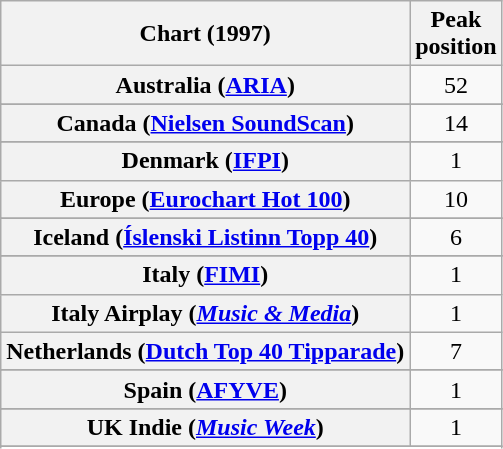<table class="wikitable sortable plainrowheaders" style="text-align:center">
<tr>
<th>Chart (1997)</th>
<th>Peak<br>position</th>
</tr>
<tr>
<th scope="row">Australia (<a href='#'>ARIA</a>)</th>
<td>52</td>
</tr>
<tr>
</tr>
<tr>
</tr>
<tr>
</tr>
<tr>
<th scope="row">Canada (<a href='#'>Nielsen SoundScan</a>)</th>
<td>14</td>
</tr>
<tr>
</tr>
<tr>
</tr>
<tr>
<th scope="row">Denmark (<a href='#'>IFPI</a>)</th>
<td>1</td>
</tr>
<tr>
<th scope="row">Europe (<a href='#'>Eurochart Hot 100</a>)</th>
<td>10</td>
</tr>
<tr>
</tr>
<tr>
</tr>
<tr>
<th scope="row">Iceland (<a href='#'>Íslenski Listinn Topp 40</a>)</th>
<td>6</td>
</tr>
<tr>
</tr>
<tr>
<th scope="row">Italy (<a href='#'>FIMI</a>)</th>
<td>1</td>
</tr>
<tr>
<th scope="row">Italy Airplay (<em><a href='#'>Music & Media</a></em>)</th>
<td>1</td>
</tr>
<tr>
<th scope="row">Netherlands (<a href='#'>Dutch Top 40 Tipparade</a>)</th>
<td>7</td>
</tr>
<tr>
</tr>
<tr>
</tr>
<tr>
</tr>
<tr>
<th scope="row">Spain (<a href='#'>AFYVE</a>)</th>
<td>1</td>
</tr>
<tr>
</tr>
<tr>
</tr>
<tr>
</tr>
<tr>
<th scope="row">UK Indie (<em><a href='#'>Music Week</a></em>)</th>
<td>1</td>
</tr>
<tr>
</tr>
<tr>
</tr>
<tr>
</tr>
<tr>
</tr>
<tr>
</tr>
</table>
